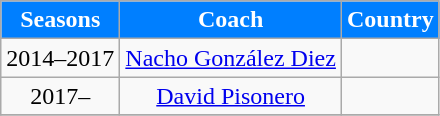<table class="wikitable" style="text-align: center;">
<tr>
<th style="color:#FFFFFF; background:#007FFF">Seasons</th>
<th style="color:#FFFFFF; background:#007FFF">Coach</th>
<th style="color:#FFFFFF; background:#007FFF">Country</th>
</tr>
<tr>
<td style="text-align: center">2014–2017</td>
<td style="text-align: center"><a href='#'>Nacho González Diez</a></td>
<td style="text-align: center"></td>
</tr>
<tr>
<td style="text-align: center">2017–</td>
<td style="text-align: center"><a href='#'>David Pisonero</a></td>
<td style="text-align: center"></td>
</tr>
<tr>
</tr>
</table>
